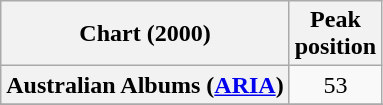<table class="wikitable sortable plainrowheaders">
<tr>
<th scope="col">Chart (2000)</th>
<th scope="col">Peak<br>position</th>
</tr>
<tr>
<th scope="row">Australian Albums (<a href='#'>ARIA</a>)</th>
<td style="text-align:center">53</td>
</tr>
<tr>
</tr>
<tr>
</tr>
<tr>
</tr>
<tr>
</tr>
<tr>
</tr>
<tr>
</tr>
<tr>
</tr>
<tr>
</tr>
</table>
